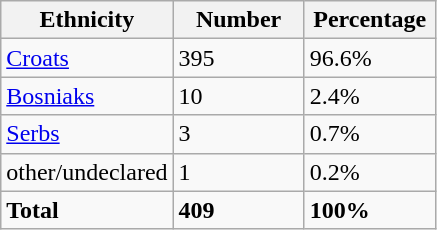<table class="wikitable">
<tr>
<th width="100px">Ethnicity</th>
<th width="80px">Number</th>
<th width="80px">Percentage</th>
</tr>
<tr>
<td><a href='#'>Croats</a></td>
<td>395</td>
<td>96.6%</td>
</tr>
<tr>
<td><a href='#'>Bosniaks</a></td>
<td>10</td>
<td>2.4%</td>
</tr>
<tr>
<td><a href='#'>Serbs</a></td>
<td>3</td>
<td>0.7%</td>
</tr>
<tr>
<td>other/undeclared</td>
<td>1</td>
<td>0.2%</td>
</tr>
<tr>
<td><strong>Total</strong></td>
<td><strong>409</strong></td>
<td><strong>100%</strong></td>
</tr>
</table>
